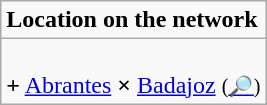<table role="presentation" class="wikitable mw-collapsible mw-collapsed floatright">
<tr>
<td><strong>Location on the network</strong></td>
</tr>
<tr>
<td><br><span><strong>+</strong> <a href='#'>Abrantes</a></span> <span><strong>×</strong> <a href='#'>Badajoz</a></span> <small>(<a href='#'>🔎</a>)</small></td>
</tr>
</table>
